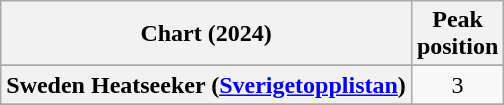<table class="wikitable sortable plainrowheaders" style="text-align:center">
<tr>
<th scope="col">Chart (2024)</th>
<th scope="col">Peak<br>position</th>
</tr>
<tr>
</tr>
<tr>
</tr>
<tr>
</tr>
<tr>
</tr>
<tr>
</tr>
<tr>
<th scope="row">Sweden Heatseeker (<a href='#'>Sverigetopplistan</a>)</th>
<td>3</td>
</tr>
<tr>
</tr>
<tr>
</tr>
<tr>
</tr>
</table>
